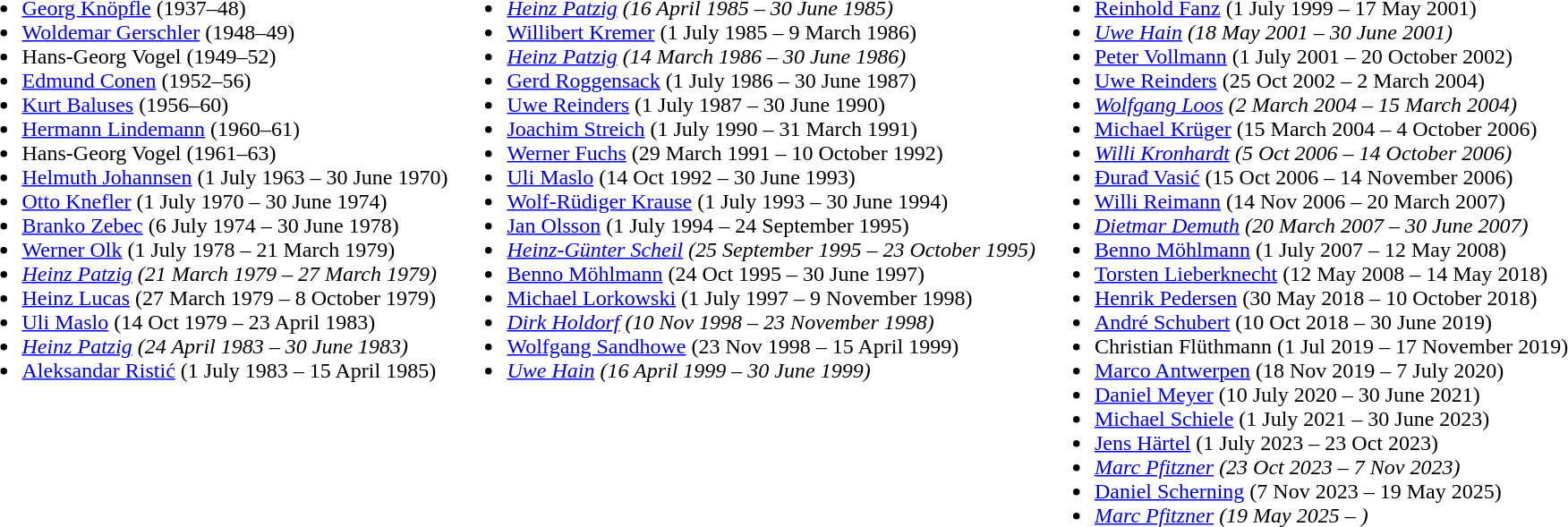<table>
<tr>
<td valign="top"><br><ul><li> <a href='#'>Georg Knöpfle</a> (1937–48)</li><li> <a href='#'>Woldemar Gerschler</a> (1948–49)</li><li> Hans-Georg Vogel (1949–52)</li><li> <a href='#'>Edmund Conen</a> (1952–56)</li><li> <a href='#'>Kurt Baluses</a> (1956–60)</li><li> <a href='#'>Hermann Lindemann</a> (1960–61)</li><li> Hans-Georg Vogel (1961–63)</li><li> <a href='#'>Helmuth Johannsen</a> (1 July 1963 – 30 June 1970)</li><li> <a href='#'>Otto Knefler</a> (1 July 1970 – 30 June 1974)</li><li> <a href='#'>Branko Zebec</a> (6 July 1974 – 30 June 1978)</li><li> <a href='#'>Werner Olk</a> (1 July 1978 – 21 March 1979)</li><li> <em><a href='#'>Heinz Patzig</a> (21 March 1979 – 27 March 1979)</em></li><li> <a href='#'>Heinz Lucas</a> (27 March 1979 – 8 October 1979)</li><li> <a href='#'>Uli Maslo</a> (14 Oct 1979 – 23 April 1983)</li><li> <em><a href='#'>Heinz Patzig</a> (24 April 1983 – 30 June 1983)</em></li><li> <a href='#'>Aleksandar Ristić</a> (1 July 1983 – 15 April 1985)</li></ul></td>
<td valign="top"><br><ul><li> <em><a href='#'>Heinz Patzig</a> (16 April 1985 – 30 June 1985)</em></li><li> <a href='#'>Willibert Kremer</a> (1 July 1985 – 9 March 1986)</li><li> <em><a href='#'>Heinz Patzig</a> (14 March 1986 – 30 June 1986)</em></li><li> <a href='#'>Gerd Roggensack</a> (1 July 1986 – 30 June 1987)</li><li> <a href='#'>Uwe Reinders</a> (1 July 1987 – 30 June 1990)</li><li> <a href='#'>Joachim Streich</a> (1 July 1990 – 31 March 1991)</li><li> <a href='#'>Werner Fuchs</a> (29 March 1991 – 10 October 1992)</li><li> <a href='#'>Uli Maslo</a> (14 Oct 1992 – 30 June 1993)</li><li> <a href='#'>Wolf-Rüdiger Krause</a> (1 July 1993 – 30 June 1994)</li><li> <a href='#'>Jan Olsson</a> (1 July 1994 – 24 September 1995)</li><li> <em><a href='#'>Heinz-Günter Scheil</a> (25 September 1995 – 23 October 1995)</em></li><li> <a href='#'>Benno Möhlmann</a> (24 Oct 1995 – 30 June 1997)</li><li> <a href='#'>Michael Lorkowski</a> (1 July 1997 – 9 November 1998)</li><li> <em><a href='#'>Dirk Holdorf</a> (10 Nov 1998 – 23 November 1998)</em></li><li> <a href='#'>Wolfgang Sandhowe</a> (23 Nov 1998 – 15 April 1999)</li><li> <em><a href='#'>Uwe Hain</a> (16 April 1999 – 30 June 1999)</em></li></ul></td>
<td valign="top"><br><ul><li> <a href='#'>Reinhold Fanz</a> (1 July 1999 – 17 May 2001)</li><li> <em><a href='#'>Uwe Hain</a> (18 May 2001 – 30 June 2001)</em></li><li> <a href='#'>Peter Vollmann</a> (1 July 2001 – 20 October 2002)</li><li> <a href='#'>Uwe Reinders</a> (25 Oct 2002 – 2 March 2004)</li><li> <em><a href='#'>Wolfgang Loos</a> (2 March 2004 – 15 March 2004)</em></li><li> <a href='#'>Michael Krüger</a> (15 March 2004 – 4 October 2006)</li><li> <em><a href='#'>Willi Kronhardt</a> (5 Oct 2006 – 14 October 2006)</em></li><li> <a href='#'>Đurađ Vasić</a> (15 Oct 2006 – 14 November 2006)</li><li> <a href='#'>Willi Reimann</a> (14 Nov 2006 – 20 March 2007)</li><li> <em><a href='#'>Dietmar Demuth</a> (20 March 2007 – 30 June 2007)</em></li><li> <a href='#'>Benno Möhlmann</a> (1 July 2007 – 12 May 2008)</li><li> <a href='#'>Torsten Lieberknecht</a> (12 May 2008 – 14 May 2018)</li><li> <a href='#'>Henrik Pedersen</a> (30 May 2018 – 10 October 2018)</li><li> <a href='#'>André Schubert</a> (10 Oct 2018 – 30 June 2019)</li><li> Christian Flüthmann (1 Jul 2019 – 17 November 2019)</li><li> <a href='#'>Marco Antwerpen</a> (18 Nov 2019 – 7 July 2020)</li><li> <a href='#'>Daniel Meyer</a> (10 July 2020 – 30 June 2021)</li><li> <a href='#'>Michael Schiele</a> (1 July 2021 – 30 June 2023)</li><li> <a href='#'>Jens Härtel</a> (1 July 2023 – 23 Oct 2023)</li><li> <em><a href='#'>Marc Pfitzner</a> (23 Oct 2023 – 7 Nov 2023)</em></li><li> <a href='#'>Daniel Scherning</a> (7 Nov 2023 – 19 May 2025)</li><li> <em><a href='#'>Marc Pfitzner</a> (19 May 2025 – )</em></li></ul></td>
</tr>
</table>
